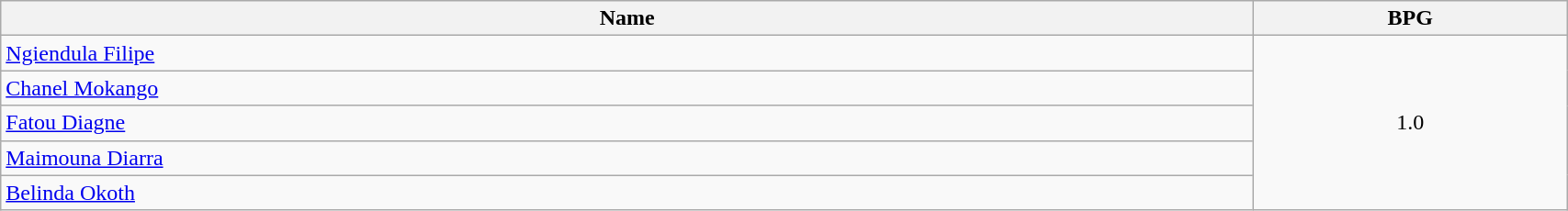<table class=wikitable width="90%">
<tr>
<th width="80%">Name</th>
<th width="20%">BPG</th>
</tr>
<tr>
<td> <a href='#'>Ngiendula Filipe</a></td>
<td align=center rowspan=5>1.0</td>
</tr>
<tr>
<td> <a href='#'>Chanel Mokango</a></td>
</tr>
<tr>
<td> <a href='#'>Fatou Diagne</a></td>
</tr>
<tr>
<td> <a href='#'>Maimouna Diarra</a></td>
</tr>
<tr>
<td> <a href='#'>Belinda Okoth</a></td>
</tr>
</table>
